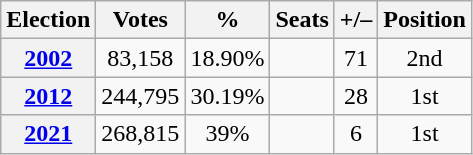<table class="wikitable" style="text-align:center">
<tr>
<th>Election</th>
<th>Votes</th>
<th>%</th>
<th>Seats</th>
<th>+/–</th>
<th>Position</th>
</tr>
<tr>
<th><a href='#'>2002</a></th>
<td>83,158</td>
<td>18.90%</td>
<td></td>
<td> 71</td>
<td> 2nd</td>
</tr>
<tr>
<th><a href='#'>2012</a></th>
<td>244,795</td>
<td>30.19%</td>
<td></td>
<td> 28</td>
<td> 1st</td>
</tr>
<tr>
<th><a href='#'>2021</a></th>
<td>268,815</td>
<td>39%</td>
<td></td>
<td> 6</td>
<td> 1st</td>
</tr>
</table>
